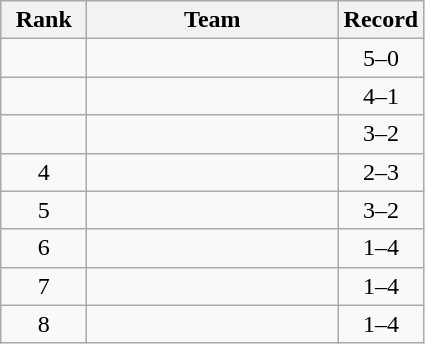<table class="wikitable" style="text-align: center">
<tr>
<th width=50>Rank</th>
<th width=160>Team</th>
<th width=50>Record</th>
</tr>
<tr>
<td></td>
<td align=left></td>
<td>5–0</td>
</tr>
<tr>
<td></td>
<td align=left></td>
<td>4–1</td>
</tr>
<tr>
<td></td>
<td align=left></td>
<td>3–2</td>
</tr>
<tr>
<td>4</td>
<td align=left></td>
<td>2–3</td>
</tr>
<tr>
<td>5</td>
<td align=left></td>
<td>3–2</td>
</tr>
<tr>
<td>6</td>
<td align=left></td>
<td>1–4</td>
</tr>
<tr>
<td>7</td>
<td align=left></td>
<td>1–4</td>
</tr>
<tr>
<td>8</td>
<td align=left></td>
<td>1–4</td>
</tr>
</table>
